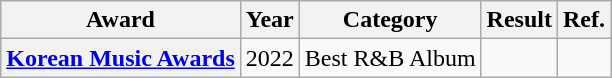<table class="wikitable plainrowheaders">
<tr>
<th>Award</th>
<th>Year</th>
<th>Category</th>
<th>Result</th>
<th>Ref.</th>
</tr>
<tr>
<th scope="row"><a href='#'>Korean Music Awards</a></th>
<td>2022</td>
<td>Best R&B Album</td>
<td></td>
<td></td>
</tr>
</table>
